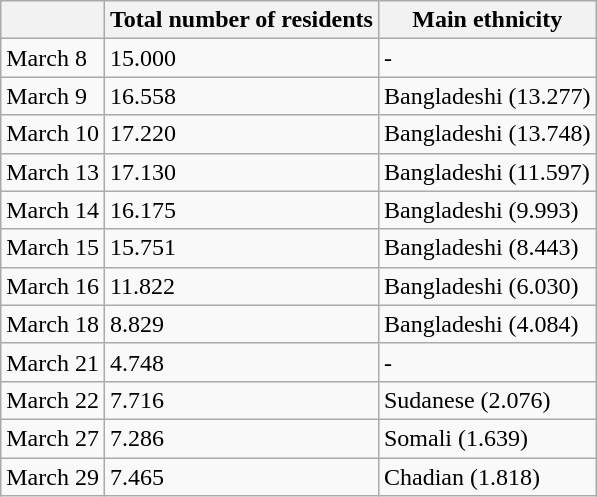<table class="wikitable">
<tr>
<th></th>
<th>Total number of residents</th>
<th>Main ethnicity</th>
</tr>
<tr>
<td>March 8</td>
<td>15.000</td>
<td>-</td>
</tr>
<tr>
<td>March 9</td>
<td>16.558</td>
<td>Bangladeshi (13.277)</td>
</tr>
<tr>
<td>March 10</td>
<td>17.220</td>
<td>Bangladeshi (13.748)</td>
</tr>
<tr>
<td>March 13</td>
<td>17.130</td>
<td>Bangladeshi (11.597)</td>
</tr>
<tr>
<td>March 14</td>
<td>16.175</td>
<td>Bangladeshi (9.993)</td>
</tr>
<tr>
<td>March 15</td>
<td>15.751</td>
<td>Bangladeshi (8.443)</td>
</tr>
<tr>
<td>March 16</td>
<td>11.822</td>
<td>Bangladeshi (6.030)</td>
</tr>
<tr>
<td>March 18</td>
<td>8.829</td>
<td>Bangladeshi (4.084)</td>
</tr>
<tr>
<td>March 21</td>
<td>4.748</td>
<td>-</td>
</tr>
<tr>
<td>March 22</td>
<td>7.716</td>
<td>Sudanese  (2.076)</td>
</tr>
<tr>
<td>March 27</td>
<td>7.286</td>
<td>Somali (1.639)</td>
</tr>
<tr>
<td>March 29</td>
<td>7.465</td>
<td>Chadian (1.818)</td>
</tr>
</table>
